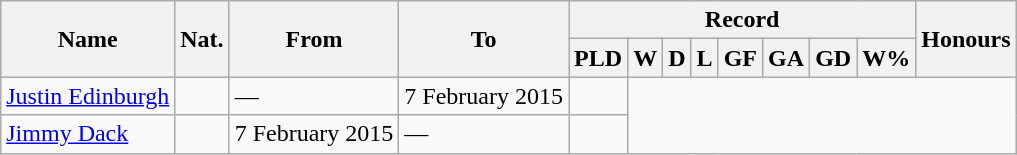<table class="wikitable" style="text-align: center">
<tr>
<th rowspan="2">Name</th>
<th rowspan="2">Nat.</th>
<th rowspan="2">From</th>
<th rowspan="2">To</th>
<th colspan="8">Record</th>
<th rowspan="2">Honours</th>
</tr>
<tr>
<th>PLD</th>
<th>W</th>
<th>D</th>
<th>L</th>
<th>GF</th>
<th>GA</th>
<th>GD</th>
<th>W%</th>
</tr>
<tr>
<td align="left"><a href='#'>Justin Edinburgh</a></td>
<td></td>
<td align="left">—</td>
<td align="left">7 February 2015<br></td>
<td></td>
</tr>
<tr>
<td align="left"><a href='#'>Jimmy Dack</a></td>
<td></td>
<td align="left">7 February 2015</td>
<td align="left">—<br></td>
<td></td>
</tr>
</table>
